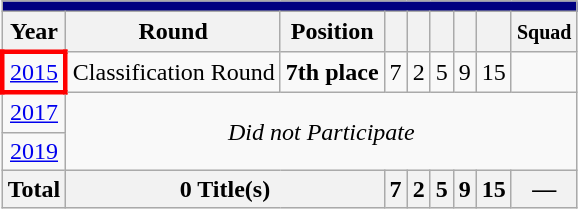<table class="wikitable" style="text-align: center;">
<tr>
<th colspan=9 style="background:#000080; color: #FFFFFF;"><a href='#'></a></th>
</tr>
<tr>
<th>Year</th>
<th>Round</th>
<th>Position</th>
<th></th>
<th></th>
<th></th>
<th></th>
<th></th>
<th><small>Squad</small></th>
</tr>
<tr>
<td style="border: 3px solid red"> <a href='#'>2015</a></td>
<td>Classification Round</td>
<td><strong>7th place</strong></td>
<td>7</td>
<td>2</td>
<td>5</td>
<td>9</td>
<td>15</td>
<td></td>
</tr>
<tr>
<td> <a href='#'>2017</a></td>
<td rowspan=2 colspan=8><em>Did not Participate</em></td>
</tr>
<tr>
<td> <a href='#'>2019</a></td>
</tr>
<tr>
<th>Total</th>
<th colspan=2>0 Title(s)</th>
<th>7</th>
<th>2</th>
<th>5</th>
<th>9</th>
<th>15</th>
<th>—</th>
</tr>
</table>
